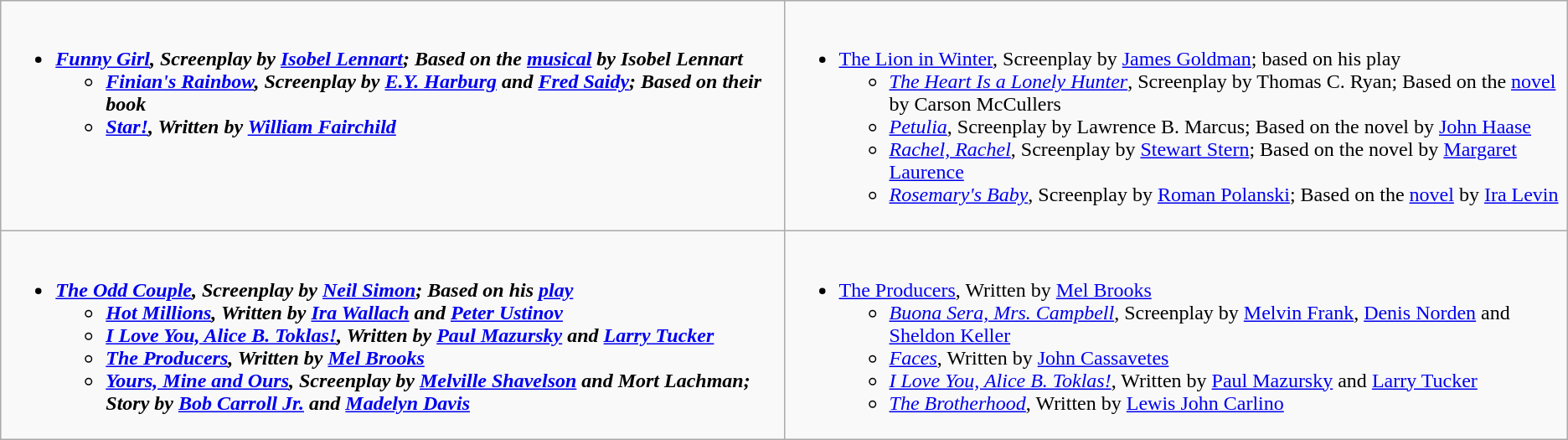<table class="wikitable">
<tr>
<td valign="top" width="50%"><br><ul><li><strong><em><a href='#'>Funny Girl</a><em>, Screenplay by <a href='#'>Isobel Lennart</a>; Based on the <a href='#'>musical</a> by Isobel Lennart<strong><ul><li></em><a href='#'>Finian's Rainbow</a><em>, Screenplay by <a href='#'>E.Y. Harburg</a> and <a href='#'>Fred Saidy</a>; Based on their book</li><li></em><a href='#'>Star!</a><em>, Written by <a href='#'>William Fairchild</a></li></ul></li></ul></td>
<td valign="top"><br><ul><li></em></strong><a href='#'>The Lion in Winter</a></em>, Screenplay by <a href='#'>James Goldman</a>; based on his play</strong><ul><li><em><a href='#'>The Heart Is a Lonely Hunter</a></em>, Screenplay by Thomas C. Ryan; Based on the <a href='#'>novel</a> by Carson McCullers</li><li><em><a href='#'>Petulia</a></em>, Screenplay by Lawrence B. Marcus; Based on the novel by <a href='#'>John Haase</a></li><li><em><a href='#'>Rachel, Rachel</a></em>, Screenplay by <a href='#'>Stewart Stern</a>; Based on the novel by <a href='#'>Margaret Laurence</a></li><li><em><a href='#'>Rosemary's Baby</a></em>, Screenplay by <a href='#'>Roman Polanski</a>; Based on the <a href='#'>novel</a> by <a href='#'>Ira Levin</a></li></ul></li></ul></td>
</tr>
<tr>
<td valign="top"><br><ul><li><strong><em><a href='#'>The Odd Couple</a><em>, Screenplay by <a href='#'>Neil Simon</a>; Based on his <a href='#'>play</a><strong><ul><li></em><a href='#'>Hot Millions</a><em>, Written by <a href='#'>Ira Wallach</a> and <a href='#'>Peter Ustinov</a></li><li></em><a href='#'>I Love You, Alice B. Toklas!</a><em>, Written by <a href='#'>Paul Mazursky</a> and <a href='#'>Larry Tucker</a></li><li></em><a href='#'>The Producers</a><em>, Written by <a href='#'>Mel Brooks</a></li><li></em><a href='#'>Yours, Mine and Ours</a><em>, Screenplay by <a href='#'>Melville Shavelson</a> and Mort Lachman; Story by <a href='#'>Bob Carroll Jr.</a> and <a href='#'>Madelyn Davis</a></li></ul></li></ul></td>
<td valign="top"><br><ul><li></em></strong><a href='#'>The Producers</a></em>, Written by <a href='#'>Mel Brooks</a></strong><ul><li><em><a href='#'>Buona Sera, Mrs. Campbell</a></em>, Screenplay by <a href='#'>Melvin Frank</a>, <a href='#'>Denis Norden</a> and <a href='#'>Sheldon Keller</a></li><li><em><a href='#'>Faces</a></em>, Written by <a href='#'>John Cassavetes</a></li><li><em><a href='#'>I Love You, Alice B. Toklas!</a></em>, Written by <a href='#'>Paul Mazursky</a> and <a href='#'>Larry Tucker</a></li><li><em><a href='#'>The Brotherhood</a></em>, Written by <a href='#'>Lewis John Carlino</a></li></ul></li></ul></td>
</tr>
</table>
